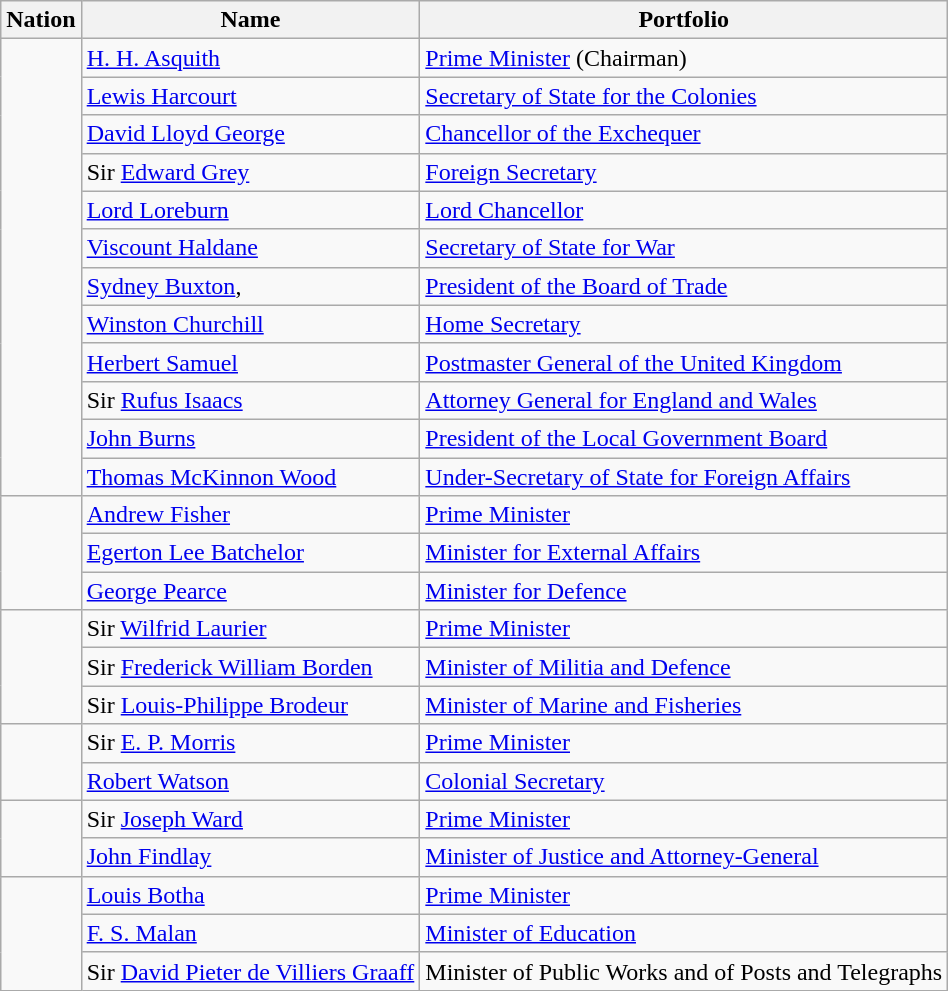<table class="wikitable">
<tr>
<th>Nation</th>
<th>Name</th>
<th>Portfolio</th>
</tr>
<tr>
<td rowspan=12></td>
<td><a href='#'>H. H. Asquith</a></td>
<td><a href='#'>Prime Minister</a> (Chairman)</td>
</tr>
<tr>
<td><a href='#'>Lewis Harcourt</a></td>
<td><a href='#'>Secretary of State for the Colonies</a></td>
</tr>
<tr>
<td><a href='#'>David Lloyd George</a></td>
<td><a href='#'>Chancellor of the Exchequer</a></td>
</tr>
<tr>
<td>Sir <a href='#'>Edward Grey</a></td>
<td><a href='#'>Foreign Secretary</a></td>
</tr>
<tr>
<td><a href='#'>Lord Loreburn</a></td>
<td><a href='#'>Lord Chancellor</a></td>
</tr>
<tr>
<td><a href='#'>Viscount Haldane</a></td>
<td><a href='#'>Secretary of State for War</a></td>
</tr>
<tr>
<td><a href='#'>Sydney Buxton</a>,</td>
<td><a href='#'>President of the Board of Trade</a></td>
</tr>
<tr>
<td><a href='#'>Winston Churchill</a></td>
<td><a href='#'>Home Secretary</a></td>
</tr>
<tr>
<td><a href='#'>Herbert Samuel</a></td>
<td><a href='#'>Postmaster General of the United Kingdom</a></td>
</tr>
<tr>
<td>Sir <a href='#'>Rufus Isaacs</a></td>
<td><a href='#'>Attorney General for England and Wales</a></td>
</tr>
<tr>
<td><a href='#'>John Burns</a></td>
<td><a href='#'>President of the Local Government Board</a></td>
</tr>
<tr>
<td><a href='#'>Thomas McKinnon Wood</a></td>
<td><a href='#'>Under-Secretary of State for Foreign Affairs</a></td>
</tr>
<tr>
<td rowspan=3></td>
<td><a href='#'>Andrew Fisher</a></td>
<td><a href='#'>Prime Minister</a></td>
</tr>
<tr>
<td><a href='#'>Egerton Lee Batchelor</a></td>
<td><a href='#'>Minister for External Affairs</a></td>
</tr>
<tr>
<td><a href='#'>George Pearce</a></td>
<td><a href='#'>Minister for Defence</a></td>
</tr>
<tr>
<td rowspan=3></td>
<td>Sir <a href='#'>Wilfrid Laurier</a></td>
<td><a href='#'>Prime Minister</a></td>
</tr>
<tr>
<td>Sir <a href='#'>Frederick William Borden</a></td>
<td><a href='#'>Minister of Militia and Defence</a></td>
</tr>
<tr>
<td>Sir <a href='#'>Louis-Philippe Brodeur</a></td>
<td><a href='#'>Minister of Marine and Fisheries</a></td>
</tr>
<tr>
<td rowspan=2></td>
<td>Sir <a href='#'>E. P. Morris</a></td>
<td><a href='#'>Prime Minister</a></td>
</tr>
<tr>
<td><a href='#'>Robert Watson</a></td>
<td><a href='#'>Colonial Secretary</a></td>
</tr>
<tr>
<td rowspan=2></td>
<td>Sir <a href='#'>Joseph Ward</a></td>
<td><a href='#'>Prime Minister</a></td>
</tr>
<tr>
<td><a href='#'>John Findlay</a></td>
<td><a href='#'>Minister of Justice and Attorney-General</a></td>
</tr>
<tr>
<td rowspan=3></td>
<td><a href='#'>Louis Botha</a></td>
<td><a href='#'>Prime Minister</a></td>
</tr>
<tr>
<td><a href='#'>F. S. Malan</a></td>
<td><a href='#'>Minister of Education</a></td>
</tr>
<tr>
<td>Sir <a href='#'>David Pieter de Villiers Graaff</a></td>
<td>Minister of Public Works and of Posts and Telegraphs</td>
</tr>
</table>
